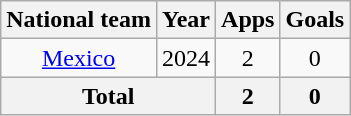<table class="wikitable" style="text-align:center">
<tr>
<th>National team</th>
<th>Year</th>
<th>Apps</th>
<th>Goals</th>
</tr>
<tr>
<td rowspan="1"><a href='#'>Mexico</a></td>
<td>2024</td>
<td>2</td>
<td>0</td>
</tr>
<tr>
<th colspan="2">Total</th>
<th>2</th>
<th>0</th>
</tr>
</table>
